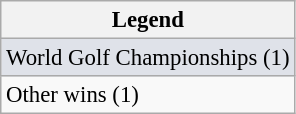<table class="wikitable" style="font-size:95%;">
<tr>
<th>Legend</th>
</tr>
<tr style="background:#dfe2e9;">
<td>World Golf Championships (1)</td>
</tr>
<tr>
<td>Other wins (1)</td>
</tr>
</table>
